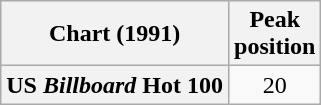<table class="wikitable plainrowheaders" style="text-align:center">
<tr>
<th>Chart (1991)</th>
<th>Peak<br>position</th>
</tr>
<tr>
<th scope="row">US <em>Billboard</em> Hot 100</th>
<td>20</td>
</tr>
</table>
